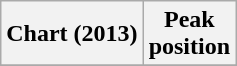<table class="wikitable sortable plainrowheaders" style="text-align:center">
<tr>
<th scope="col">Chart (2013)</th>
<th scope="col">Peak<br>position</th>
</tr>
<tr>
</tr>
</table>
